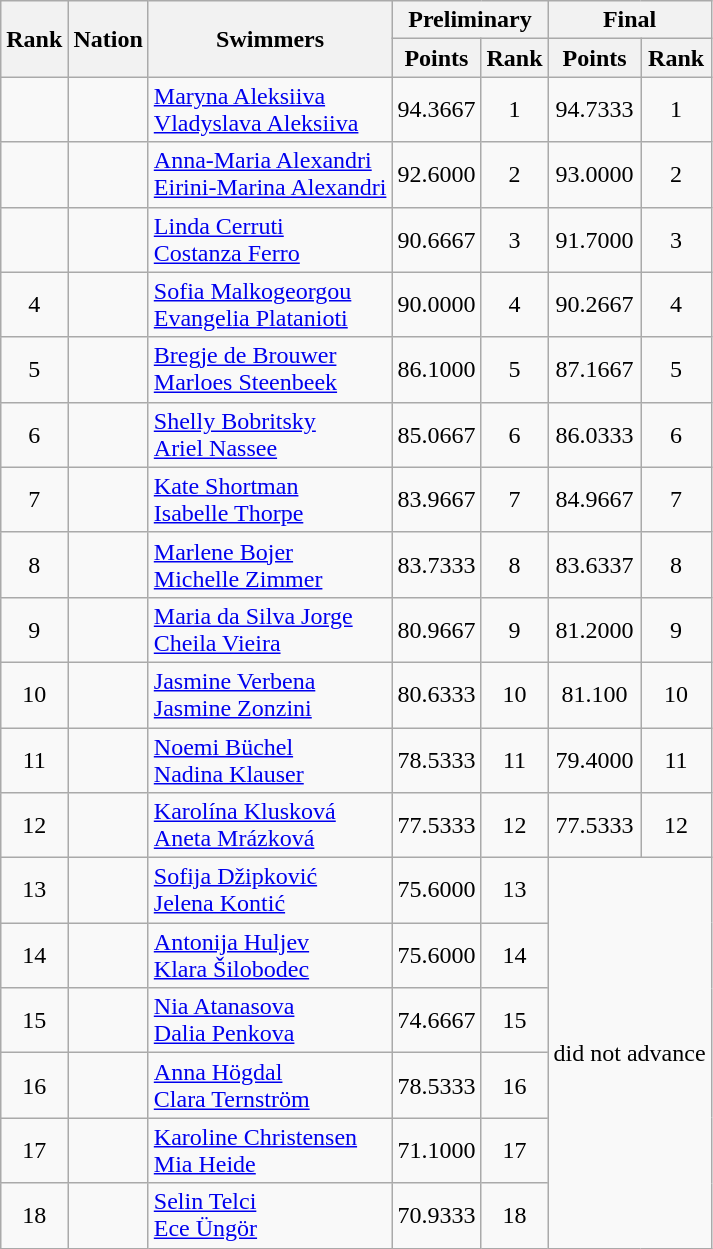<table class="wikitable sortable" style="text-align:center">
<tr>
<th rowspan=2>Rank</th>
<th rowspan=2>Nation</th>
<th rowspan=2>Swimmers</th>
<th colspan=2>Preliminary</th>
<th colspan=2>Final</th>
</tr>
<tr>
<th>Points</th>
<th>Rank</th>
<th>Points</th>
<th>Rank</th>
</tr>
<tr>
<td></td>
<td align=left></td>
<td align=left><a href='#'>Maryna Aleksiiva</a><br><a href='#'>Vladyslava Aleksiiva</a></td>
<td>94.3667</td>
<td>1</td>
<td>94.7333</td>
<td>1</td>
</tr>
<tr>
<td></td>
<td align=left></td>
<td align=left><a href='#'>Anna-Maria Alexandri</a><br><a href='#'>Eirini-Marina Alexandri</a></td>
<td>92.6000</td>
<td>2</td>
<td>93.0000</td>
<td>2</td>
</tr>
<tr>
<td></td>
<td align=left></td>
<td align=left><a href='#'>Linda Cerruti</a><br><a href='#'>Costanza Ferro</a></td>
<td>90.6667</td>
<td>3</td>
<td>91.7000</td>
<td>3</td>
</tr>
<tr>
<td>4</td>
<td align=left></td>
<td align=left><a href='#'>Sofia Malkogeorgou</a><br><a href='#'>Evangelia Platanioti</a></td>
<td>90.0000</td>
<td>4</td>
<td>90.2667</td>
<td>4</td>
</tr>
<tr>
<td>5</td>
<td align=left></td>
<td align=left><a href='#'>Bregje de Brouwer</a><br><a href='#'>Marloes Steenbeek</a></td>
<td>86.1000</td>
<td>5</td>
<td>87.1667</td>
<td>5</td>
</tr>
<tr>
<td>6</td>
<td align=left></td>
<td align=left><a href='#'>Shelly Bobritsky</a><br><a href='#'>Ariel Nassee</a></td>
<td>85.0667</td>
<td>6</td>
<td>86.0333</td>
<td>6</td>
</tr>
<tr>
<td>7</td>
<td align=left></td>
<td align=left><a href='#'>Kate Shortman</a><br><a href='#'>Isabelle Thorpe</a></td>
<td>83.9667</td>
<td>7</td>
<td>84.9667</td>
<td>7</td>
</tr>
<tr>
<td>8</td>
<td align=left></td>
<td align=left><a href='#'>Marlene Bojer</a><br><a href='#'>Michelle Zimmer</a></td>
<td>83.7333</td>
<td>8</td>
<td>83.6337</td>
<td>8</td>
</tr>
<tr>
<td>9</td>
<td align=left></td>
<td align=left><a href='#'>Maria da Silva Jorge</a><br><a href='#'>Cheila Vieira</a></td>
<td>80.9667</td>
<td>9</td>
<td>81.2000</td>
<td>9</td>
</tr>
<tr>
<td>10</td>
<td align=left></td>
<td align=left><a href='#'>Jasmine Verbena</a><br><a href='#'>Jasmine Zonzini</a></td>
<td>80.6333</td>
<td>10</td>
<td>81.100</td>
<td>10</td>
</tr>
<tr>
<td>11</td>
<td align=left></td>
<td align=left><a href='#'>Noemi Büchel</a><br><a href='#'>Nadina Klauser</a></td>
<td>78.5333</td>
<td>11</td>
<td>79.4000</td>
<td>11</td>
</tr>
<tr>
<td>12</td>
<td align=left></td>
<td align=left><a href='#'>Karolína Klusková</a><br><a href='#'>Aneta Mrázková</a></td>
<td>77.5333</td>
<td>12</td>
<td>77.5333</td>
<td>12</td>
</tr>
<tr>
<td>13</td>
<td align=left></td>
<td align=left><a href='#'>Sofija Džipković</a><br><a href='#'>Jelena Kontić</a></td>
<td>75.6000</td>
<td>13</td>
<td colspan=2 rowspan=6>did not advance</td>
</tr>
<tr>
<td>14</td>
<td align=left></td>
<td align=left><a href='#'>Antonija Huljev</a><br><a href='#'>Klara Šilobodec</a></td>
<td>75.6000</td>
<td>14</td>
</tr>
<tr>
<td>15</td>
<td align=left></td>
<td align=left><a href='#'>Nia Atanasova</a><br><a href='#'>Dalia Penkova</a></td>
<td>74.6667</td>
<td>15</td>
</tr>
<tr>
<td>16</td>
<td align=left></td>
<td align=left><a href='#'>Anna Högdal</a><br><a href='#'>Clara Ternström</a></td>
<td>78.5333</td>
<td>16</td>
</tr>
<tr>
<td>17</td>
<td align=left></td>
<td align=left><a href='#'>Karoline Christensen</a><br><a href='#'>Mia Heide</a></td>
<td>71.1000</td>
<td>17</td>
</tr>
<tr>
<td>18</td>
<td align=left></td>
<td align=left><a href='#'>Selin Telci</a><br><a href='#'>Ece Üngör</a></td>
<td>70.9333</td>
<td>18</td>
</tr>
</table>
